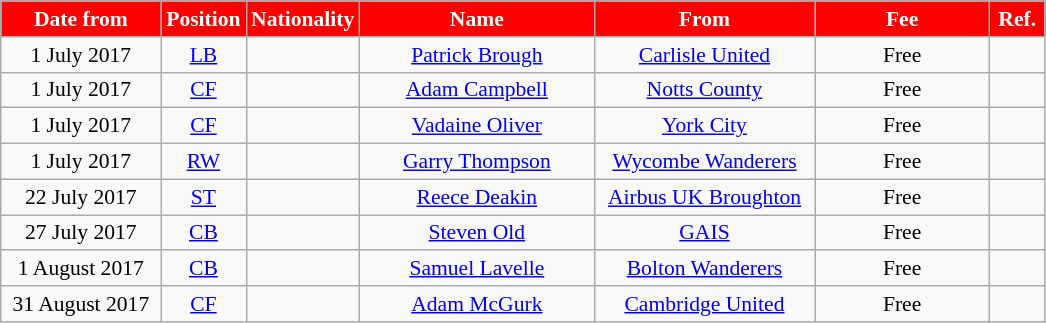<table class="wikitable"  style="text-align:center; font-size:90%; ">
<tr>
<th style="background:#FF0000; color:white; width:100px;">Date from</th>
<th style="background:#FF0000; color:white; width:50px;">Position</th>
<th style="background:#FF0000; color:white; width:50px;">Nationality</th>
<th style="background:#FF0000; color:white; width:150px;">Name</th>
<th style="background:#FF0000; color:white; width:140px;">From</th>
<th style="background:#FF0000; color:white; width:110px;">Fee</th>
<th style="background:#FF0000; color:white; width:30px;">Ref.</th>
</tr>
<tr>
<td>1 July 2017</td>
<td><a href='#'>LB</a></td>
<td></td>
<td><a href='#'>Patrick Brough</a></td>
<td><a href='#'>Carlisle United</a></td>
<td>Free</td>
<td></td>
</tr>
<tr>
<td>1 July 2017</td>
<td><a href='#'>CF</a></td>
<td></td>
<td><a href='#'>Adam Campbell</a></td>
<td><a href='#'>Notts County</a></td>
<td>Free</td>
<td></td>
</tr>
<tr>
<td>1 July 2017</td>
<td><a href='#'>CF</a></td>
<td></td>
<td><a href='#'>Vadaine Oliver</a></td>
<td><a href='#'>York City</a></td>
<td>Free</td>
<td></td>
</tr>
<tr>
<td>1 July 2017</td>
<td><a href='#'>RW</a></td>
<td></td>
<td><a href='#'>Garry Thompson</a></td>
<td><a href='#'>Wycombe Wanderers</a></td>
<td>Free</td>
<td></td>
</tr>
<tr>
<td>22 July 2017</td>
<td><a href='#'>ST</a></td>
<td></td>
<td><a href='#'>Reece Deakin</a></td>
<td><a href='#'>Airbus UK Broughton</a></td>
<td>Free</td>
<td></td>
</tr>
<tr>
<td>27 July 2017</td>
<td><a href='#'>CB</a></td>
<td></td>
<td><a href='#'>Steven Old</a></td>
<td><a href='#'>GAIS</a></td>
<td>Free</td>
<td></td>
</tr>
<tr>
<td>1 August 2017</td>
<td><a href='#'>CB</a></td>
<td></td>
<td><a href='#'>Samuel Lavelle</a></td>
<td><a href='#'>Bolton Wanderers</a></td>
<td>Free</td>
<td></td>
</tr>
<tr>
<td>31 August 2017</td>
<td><a href='#'>CF</a></td>
<td></td>
<td><a href='#'>Adam McGurk</a></td>
<td><a href='#'>Cambridge United</a></td>
<td>Free</td>
<td></td>
</tr>
</table>
